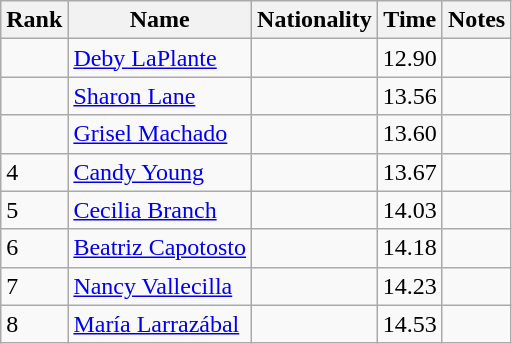<table class="wikitable sortable">
<tr>
<th>Rank</th>
<th>Name</th>
<th>Nationality</th>
<th>Time</th>
<th>Notes</th>
</tr>
<tr>
<td></td>
<td><a href='#'>Deby LaPlante</a></td>
<td></td>
<td>12.90</td>
<td></td>
</tr>
<tr>
<td></td>
<td><a href='#'>Sharon Lane</a></td>
<td></td>
<td>13.56</td>
<td></td>
</tr>
<tr>
<td></td>
<td><a href='#'>Grisel Machado</a></td>
<td></td>
<td>13.60</td>
<td></td>
</tr>
<tr>
<td>4</td>
<td><a href='#'>Candy Young</a></td>
<td></td>
<td>13.67</td>
<td></td>
</tr>
<tr>
<td>5</td>
<td><a href='#'>Cecilia Branch</a></td>
<td></td>
<td>14.03</td>
<td></td>
</tr>
<tr>
<td>6</td>
<td><a href='#'>Beatriz Capotosto</a></td>
<td></td>
<td>14.18</td>
<td></td>
</tr>
<tr>
<td>7</td>
<td><a href='#'>Nancy Vallecilla</a></td>
<td></td>
<td>14.23</td>
<td></td>
</tr>
<tr>
<td>8</td>
<td><a href='#'>María Larrazábal</a></td>
<td></td>
<td>14.53</td>
<td></td>
</tr>
</table>
